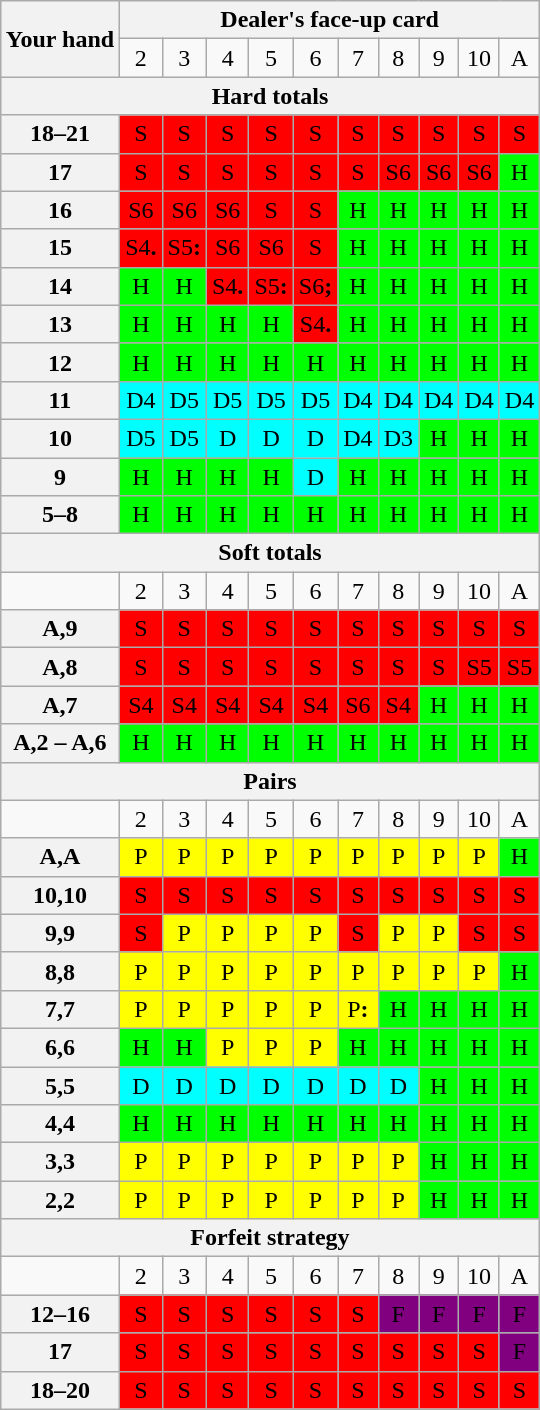<table class="wikitable" style="margin:1em auto; text-align:center">
<tr>
<th rowspan="2">Your hand</th>
<th COLSPAN="10">Dealer's face-up card</th>
</tr>
<tr>
<td>2</td>
<td>3</td>
<td>4</td>
<td>5</td>
<td>6</td>
<td>7</td>
<td>8</td>
<td>9</td>
<td>10</td>
<td>A</td>
</tr>
<tr>
<th COLSPAN="11">Hard totals</th>
</tr>
<tr>
<th>18–21</th>
<td style="background:red; color:black">S</td>
<td style="background:red; color:black">S</td>
<td style="background:red; color:black">S</td>
<td style="background:red; color:black">S</td>
<td style="background:red; color:black">S</td>
<td style="background:red; color:black">S</td>
<td style="background:red; color:black">S</td>
<td style="background:red; color:black">S</td>
<td style="background:red; color:black">S</td>
<td style="background:red; color:black">S</td>
</tr>
<tr>
<th>17</th>
<td style="background:red; color:black">S</td>
<td style="background:red; color:black">S</td>
<td style="background:red; color:black">S</td>
<td style="background:red; color:black">S</td>
<td style="background:red; color:black">S</td>
<td style="background:red; color:black">S</td>
<td style="background:red; color:black">S6</td>
<td style="background:red; color:black">S6</td>
<td style="background:red; color:black">S6</td>
<td style="background:lime; color:black">H</td>
</tr>
<tr>
<th>16</th>
<td style="background:red; color:black">S6</td>
<td style="background:red; color:black">S6</td>
<td style="background:red; color:black">S6</td>
<td style="background:red; color:black">S</td>
<td style="background:red; color:black">S</td>
<td style="background:lime; color:black">H</td>
<td style="background:lime; color:black">H</td>
<td style="background:lime; color:black">H</td>
<td style="background:lime; color:black">H</td>
<td style="background:lime; color:black">H</td>
</tr>
<tr>
<th>15</th>
<td style="background:red; color:black">S4<strong>.</strong></td>
<td style="background:red; color:black">S5<strong>:</strong></td>
<td style="background:red; color:black">S6</td>
<td style="background:red; color:black">S6</td>
<td style="background:red; color:black">S</td>
<td style="background:lime; color:black">H</td>
<td style="background:lime; color:black">H</td>
<td style="background:lime; color:black">H</td>
<td style="background:lime; color:black">H</td>
<td style="background:lime; color:black">H</td>
</tr>
<tr>
<th>14</th>
<td style="background:lime; color:black">H</td>
<td style="background:lime; color:black">H</td>
<td style="background:red; color:black">S4<strong>.</strong></td>
<td style="background:red; color:black">S5<strong>:</strong></td>
<td style="background:red; color:black">S6<strong>;</strong></td>
<td style="background:lime; color:black">H</td>
<td style="background:lime; color:black">H</td>
<td style="background:lime; color:black">H</td>
<td style="background:lime; color:black">H</td>
<td style="background:lime; color:black">H</td>
</tr>
<tr>
<th>13</th>
<td style="background:lime; color:black">H</td>
<td style="background:lime; color:black">H</td>
<td style="background:lime; color:black">H</td>
<td style="background:lime; color:black">H</td>
<td style="background:red; color:black">S4<strong>.</strong></td>
<td style="background:lime; color:black">H</td>
<td style="background:lime; color:black">H</td>
<td style="background:lime; color:black">H</td>
<td style="background:lime; color:black">H</td>
<td style="background:lime; color:black">H</td>
</tr>
<tr>
<th>12</th>
<td style="background:lime; color:black">H</td>
<td style="background:lime; color:black">H</td>
<td style="background:lime; color:black">H</td>
<td style="background:lime; color:black">H</td>
<td style="background:lime; color:black">H</td>
<td style="background:lime; color:black">H</td>
<td style="background:lime; color:black">H</td>
<td style="background:lime; color:black">H</td>
<td style="background:lime; color:black">H</td>
<td style="background:lime; color:black">H</td>
</tr>
<tr>
<th>11</th>
<td style="background:cyan; color:black">D4</td>
<td style="background:cyan; color:black">D5</td>
<td style="background:cyan; color:black">D5</td>
<td style="background:cyan; color:black">D5</td>
<td style="background:cyan; color:black">D5</td>
<td style="background:cyan; color:black">D4</td>
<td style="background:cyan; color:black">D4</td>
<td style="background:cyan; color:black">D4</td>
<td style="background:cyan; color:black">D4</td>
<td style="background:cyan; color:black">D4</td>
</tr>
<tr>
<th>10</th>
<td style="background:cyan; color:black">D5</td>
<td style="background:cyan; color:black">D5</td>
<td style="background:cyan; color:black">D</td>
<td style="background:cyan; color:black">D</td>
<td style="background:cyan; color:black">D</td>
<td style="background:cyan; color:black">D4</td>
<td style="background:cyan; color:black">D3</td>
<td style="background:lime; color:black">H</td>
<td style="background:lime; color:black">H</td>
<td style="background:lime; color:black">H</td>
</tr>
<tr>
<th>9</th>
<td style="background:lime; color:black">H</td>
<td style="background:lime; color:black">H</td>
<td style="background:lime; color:black">H</td>
<td style="background:lime; color:black">H</td>
<td style="background:cyan; color:black">D</td>
<td style="background:lime; color:black">H</td>
<td style="background:lime; color:black">H</td>
<td style="background:lime; color:black">H</td>
<td style="background:lime; color:black">H</td>
<td style="background:lime; color:black">H</td>
</tr>
<tr>
<th>5–8</th>
<td style="background:lime; color:black">H</td>
<td style="background:lime; color:black">H</td>
<td style="background:lime; color:black">H</td>
<td style="background:lime; color:black">H</td>
<td style="background:lime; color:black">H</td>
<td style="background:lime; color:black">H</td>
<td style="background:lime; color:black">H</td>
<td style="background:lime; color:black">H</td>
<td style="background:lime; color:black">H</td>
<td style="background:lime; color:black">H</td>
</tr>
<tr>
<th COLSPAN="11">Soft totals</th>
</tr>
<tr>
<td></td>
<td>2</td>
<td>3</td>
<td>4</td>
<td>5</td>
<td>6</td>
<td>7</td>
<td>8</td>
<td>9</td>
<td>10</td>
<td>A</td>
</tr>
<tr>
<th>A,9</th>
<td style="background:red; color:black">S</td>
<td style="background:red; color:black">S</td>
<td style="background:red; color:black">S</td>
<td style="background:red; color:black">S</td>
<td style="background:red; color:black">S</td>
<td style="background:red; color:black">S</td>
<td style="background:red; color:black">S</td>
<td style="background:red; color:black">S</td>
<td style="background:red; color:black">S</td>
<td style="background:red; color:black">S</td>
</tr>
<tr>
<th>A,8</th>
<td style="background:red; color:black">S</td>
<td style="background:red; color:black">S</td>
<td style="background:red; color:black">S</td>
<td style="background:red; color:black">S</td>
<td style="background:red; color:black">S</td>
<td style="background:red; color:black">S</td>
<td style="background:red; color:black">S</td>
<td style="background:red; color:black">S</td>
<td style="background:red; color:black">S5</td>
<td style="background:red; color:black">S5</td>
</tr>
<tr>
<th>A,7</th>
<td style="background:red; color:black">S4</td>
<td style="background:red; color:black">S4</td>
<td style="background:red; color:black">S4</td>
<td style="background:red; color:black">S4</td>
<td style="background:red; color:black">S4</td>
<td style="background:red; color:black">S6</td>
<td style="background:red; color:black">S4</td>
<td style="background:lime; color:black">H</td>
<td style="background:lime; color:black">H</td>
<td style="background:lime; color:black">H</td>
</tr>
<tr>
<th>A,2 – A,6</th>
<td style="background:lime; color:black">H</td>
<td style="background:lime; color:black">H</td>
<td style="background:lime; color:black">H</td>
<td style="background:lime; color:black">H</td>
<td style="background:lime; color:black">H</td>
<td style="background:lime; color:black">H</td>
<td style="background:lime; color:black">H</td>
<td style="background:lime; color:black">H</td>
<td style="background:lime; color:black">H</td>
<td style="background:lime; color:black">H</td>
</tr>
<tr>
<th COLSPAN="11">Pairs</th>
</tr>
<tr>
<td></td>
<td>2</td>
<td>3</td>
<td>4</td>
<td>5</td>
<td>6</td>
<td>7</td>
<td>8</td>
<td>9</td>
<td>10</td>
<td>A</td>
</tr>
<tr>
<th>A,A</th>
<td style="background:yellow; color:black">P</td>
<td style="background:yellow; color:black">P</td>
<td style="background:yellow; color:black">P</td>
<td style="background:yellow; color:black">P</td>
<td style="background:yellow; color:black">P</td>
<td style="background:yellow; color:black">P</td>
<td style="background:yellow; color:black">P</td>
<td style="background:yellow; color:black">P</td>
<td style="background:yellow; color:black">P</td>
<td style="background:lime; color:black">H</td>
</tr>
<tr>
<th>10,10</th>
<td style="background:red; color:black">S</td>
<td style="background:red; color:black">S</td>
<td style="background:red; color:black">S</td>
<td style="background:red; color:black">S</td>
<td style="background:red; color:black">S</td>
<td style="background:red; color:black">S</td>
<td style="background:red; color:black">S</td>
<td style="background:red; color:black">S</td>
<td style="background:red; color:black">S</td>
<td style="background:red; color:black">S</td>
</tr>
<tr>
<th>9,9</th>
<td style="background:red; color:black">S</td>
<td style="background:yellow; color:black">P</td>
<td style="background:yellow; color:black">P</td>
<td style="background:yellow; color:black">P</td>
<td style="background:yellow; color:black">P</td>
<td style="background:red; color:black">S</td>
<td style="background:yellow; color:black">P</td>
<td style="background:yellow; color:black">P</td>
<td style="background:red; color:black">S</td>
<td style="background:red; color:black">S</td>
</tr>
<tr>
<th>8,8</th>
<td style="background:yellow; color:black">P</td>
<td style="background:yellow; color:black">P</td>
<td style="background:yellow; color:black">P</td>
<td style="background:yellow; color:black">P</td>
<td style="background:yellow; color:black">P</td>
<td style="background:yellow; color:black">P</td>
<td style="background:yellow; color:black">P</td>
<td style="background:yellow; color:black">P</td>
<td style="background:yellow; color:black">P</td>
<td style="background:lime; color:black">H</td>
</tr>
<tr>
<th>7,7</th>
<td style="background:yellow; color:black">P</td>
<td style="background:yellow; color:black">P</td>
<td style="background:yellow; color:black">P</td>
<td style="background:yellow; color:black">P</td>
<td style="background:yellow; color:black">P</td>
<td style="background:yellow; color:black">P<strong>:</strong></td>
<td style="background:lime; color:black">H</td>
<td style="background:lime; color:black">H</td>
<td style="background:lime; color:black">H</td>
<td style="background:lime; color:black">H</td>
</tr>
<tr>
<th>6,6</th>
<td style="background:lime; color:black">H</td>
<td style="background:lime; color:black">H</td>
<td style="background:yellow; color:black">P</td>
<td style="background:yellow; color:black">P</td>
<td style="background:yellow; color:black">P</td>
<td style="background:lime; color:black">H</td>
<td style="background:lime; color:black">H</td>
<td style="background:lime; color:black">H</td>
<td style="background:lime; color:black">H</td>
<td style="background:lime; color:black">H</td>
</tr>
<tr>
<th>5,5</th>
<td style="background:cyan; color:black">D</td>
<td style="background:cyan; color:black">D</td>
<td style="background:cyan; color:black">D</td>
<td style="background:cyan; color:black">D</td>
<td style="background:cyan; color:black">D</td>
<td style="background:cyan; color:black">D</td>
<td style="background:cyan; color:black">D</td>
<td style="background:lime; color:black">H</td>
<td style="background:lime; color:black">H</td>
<td style="background:lime; color:black">H</td>
</tr>
<tr>
<th>4,4</th>
<td style="background:lime; color:black">H</td>
<td style="background:lime; color:black">H</td>
<td style="background:lime; color:black">H</td>
<td style="background:lime; color:black">H</td>
<td style="background:lime; color:black">H</td>
<td style="background:lime; color:black">H</td>
<td style="background:lime; color:black">H</td>
<td style="background:lime; color:black">H</td>
<td style="background:lime; color:black">H</td>
<td style="background:lime; color:black">H</td>
</tr>
<tr>
<th>3,3</th>
<td style="background:yellow; color:black">P</td>
<td style="background:yellow; color:black">P</td>
<td style="background:yellow; color:black">P</td>
<td style="background:yellow; color:black">P</td>
<td style="background:yellow; color:black">P</td>
<td style="background:yellow; color:black">P</td>
<td style="background:yellow; color:black">P</td>
<td style="background:lime; color:black">H</td>
<td style="background:lime; color:black">H</td>
<td style="background:lime; color:black">H</td>
</tr>
<tr>
<th>2,2</th>
<td style="background:yellow; color:black">P</td>
<td style="background:yellow; color:black">P</td>
<td style="background:yellow; color:black">P</td>
<td style="background:yellow; color:black">P</td>
<td style="background:yellow; color:black">P</td>
<td style="background:yellow; color:black">P</td>
<td style="background:yellow; color:black">P</td>
<td style="background:lime; color:black">H</td>
<td style="background:lime; color:black">H</td>
<td style="background:lime; color:black">H</td>
</tr>
<tr>
<th COLSPAN="11">Forfeit strategy</th>
</tr>
<tr>
<td></td>
<td>2</td>
<td>3</td>
<td>4</td>
<td>5</td>
<td>6</td>
<td>7</td>
<td>8</td>
<td>9</td>
<td>10</td>
<td>A</td>
</tr>
<tr>
<th>12–16</th>
<td style="background:red; color:black">S</td>
<td style="background:red; color:black">S</td>
<td style="background:red; color:black">S</td>
<td style="background:red; color:black">S</td>
<td style="background:red; color:black">S</td>
<td style="background:red; color:black">S</td>
<td style="background:purple; color:black">F</td>
<td style="background:purple; color:black">F</td>
<td style="background:purple; color:black">F</td>
<td style="background:purple; color:black">F</td>
</tr>
<tr>
<th>17</th>
<td style="background:red; color:black">S</td>
<td style="background:red; color:black">S</td>
<td style="background:red; color:black">S</td>
<td style="background:red; color:black">S</td>
<td style="background:red; color:black">S</td>
<td style="background:red; color:black">S</td>
<td style="background:red; color:black">S</td>
<td style="background:red; color:black">S</td>
<td style="background:red; color:black">S</td>
<td style="background:purple; color:black">F</td>
</tr>
<tr>
<th>18–20</th>
<td style="background:red; color:black">S</td>
<td style="background:red; color:black">S</td>
<td style="background:red; color:black">S</td>
<td style="background:red; color:black">S</td>
<td style="background:red; color:black">S</td>
<td style="background:red; color:black">S</td>
<td style="background:red; color:black">S</td>
<td style="background:red; color:black">S</td>
<td style="background:red; color:black">S</td>
<td style="background:red; color:black">S</td>
</tr>
</table>
